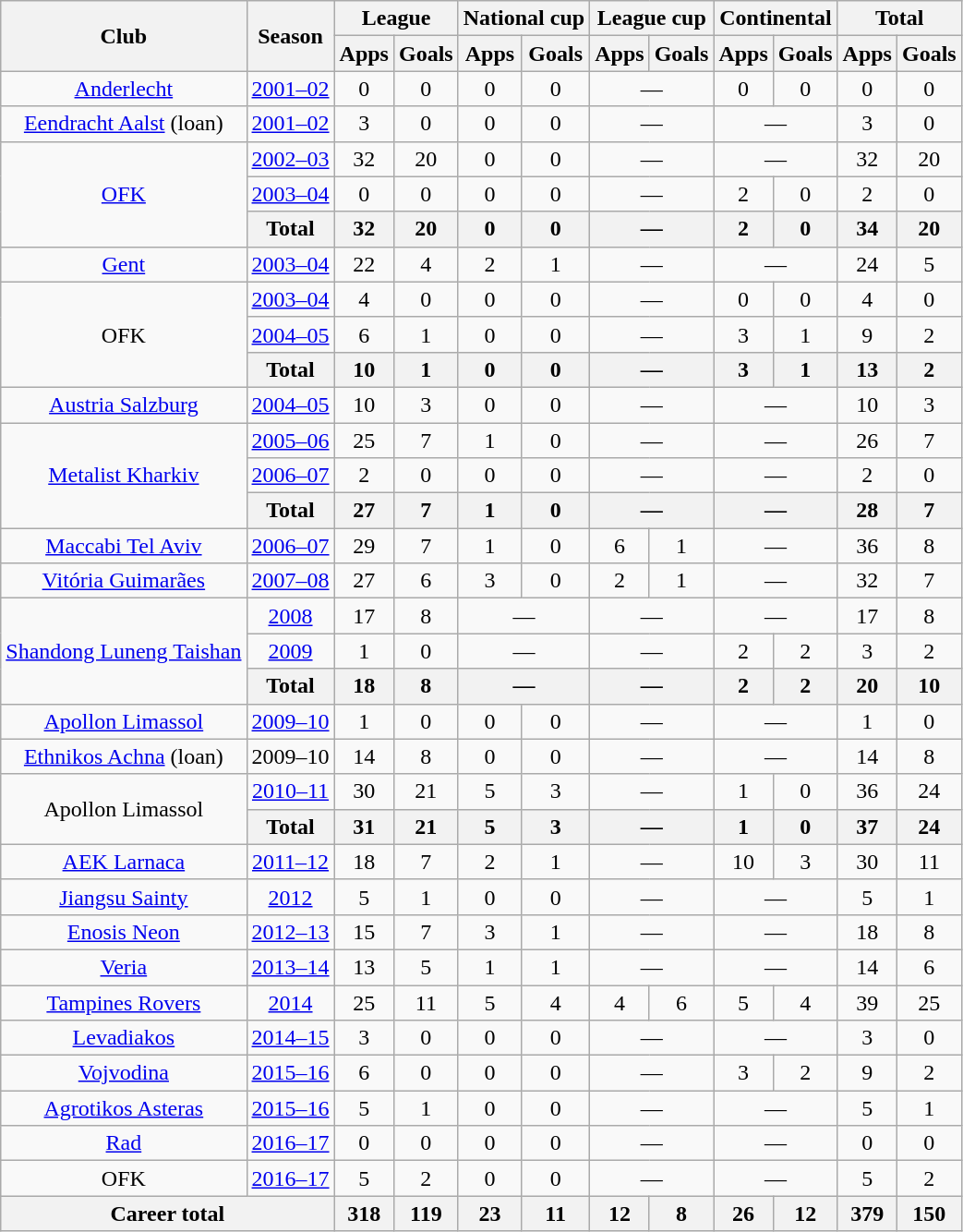<table class="wikitable" style="text-align:center">
<tr>
<th rowspan="2">Club</th>
<th rowspan="2">Season</th>
<th colspan="2">League</th>
<th colspan="2">National cup</th>
<th colspan="2">League cup</th>
<th colspan="2">Continental</th>
<th colspan="2">Total</th>
</tr>
<tr>
<th>Apps</th>
<th>Goals</th>
<th>Apps</th>
<th>Goals</th>
<th>Apps</th>
<th>Goals</th>
<th>Apps</th>
<th>Goals</th>
<th>Apps</th>
<th>Goals</th>
</tr>
<tr>
<td><a href='#'>Anderlecht</a></td>
<td><a href='#'>2001–02</a></td>
<td>0</td>
<td>0</td>
<td>0</td>
<td>0</td>
<td colspan="2">—</td>
<td>0</td>
<td>0</td>
<td>0</td>
<td>0</td>
</tr>
<tr>
<td><a href='#'>Eendracht Aalst</a> (loan)</td>
<td><a href='#'>2001–02</a></td>
<td>3</td>
<td>0</td>
<td>0</td>
<td>0</td>
<td colspan="2">—</td>
<td colspan="2">—</td>
<td>3</td>
<td>0</td>
</tr>
<tr>
<td rowspan="3"><a href='#'>OFK</a></td>
<td><a href='#'>2002–03</a></td>
<td>32</td>
<td>20</td>
<td>0</td>
<td>0</td>
<td colspan="2">—</td>
<td colspan="2">—</td>
<td>32</td>
<td>20</td>
</tr>
<tr>
<td><a href='#'>2003–04</a></td>
<td>0</td>
<td>0</td>
<td>0</td>
<td>0</td>
<td colspan="2">—</td>
<td>2</td>
<td>0</td>
<td>2</td>
<td>0</td>
</tr>
<tr>
<th>Total</th>
<th>32</th>
<th>20</th>
<th>0</th>
<th>0</th>
<th colspan="2">—</th>
<th>2</th>
<th>0</th>
<th>34</th>
<th>20</th>
</tr>
<tr>
<td><a href='#'>Gent</a></td>
<td><a href='#'>2003–04</a></td>
<td>22</td>
<td>4</td>
<td>2</td>
<td>1</td>
<td colspan="2">—</td>
<td colspan="2">—</td>
<td>24</td>
<td>5</td>
</tr>
<tr>
<td rowspan="3">OFK</td>
<td><a href='#'>2003–04</a></td>
<td>4</td>
<td>0</td>
<td>0</td>
<td>0</td>
<td colspan="2">—</td>
<td>0</td>
<td>0</td>
<td>4</td>
<td>0</td>
</tr>
<tr>
<td><a href='#'>2004–05</a></td>
<td>6</td>
<td>1</td>
<td>0</td>
<td>0</td>
<td colspan="2">—</td>
<td>3</td>
<td>1</td>
<td>9</td>
<td>2</td>
</tr>
<tr>
<th>Total</th>
<th>10</th>
<th>1</th>
<th>0</th>
<th>0</th>
<th colspan="2">—</th>
<th>3</th>
<th>1</th>
<th>13</th>
<th>2</th>
</tr>
<tr>
<td><a href='#'>Austria Salzburg</a></td>
<td><a href='#'>2004–05</a></td>
<td>10</td>
<td>3</td>
<td>0</td>
<td>0</td>
<td colspan="2">—</td>
<td colspan="2">—</td>
<td>10</td>
<td>3</td>
</tr>
<tr>
<td rowspan="3"><a href='#'>Metalist Kharkiv</a></td>
<td><a href='#'>2005–06</a></td>
<td>25</td>
<td>7</td>
<td>1</td>
<td>0</td>
<td colspan="2">—</td>
<td colspan="2">—</td>
<td>26</td>
<td>7</td>
</tr>
<tr>
<td><a href='#'>2006–07</a></td>
<td>2</td>
<td>0</td>
<td>0</td>
<td>0</td>
<td colspan="2">—</td>
<td colspan="2">—</td>
<td>2</td>
<td>0</td>
</tr>
<tr>
<th>Total</th>
<th>27</th>
<th>7</th>
<th>1</th>
<th>0</th>
<th colspan="2">—</th>
<th colspan="2">—</th>
<th>28</th>
<th>7</th>
</tr>
<tr>
<td><a href='#'>Maccabi Tel Aviv</a></td>
<td><a href='#'>2006–07</a></td>
<td>29</td>
<td>7</td>
<td>1</td>
<td>0</td>
<td>6</td>
<td>1</td>
<td colspan="2">—</td>
<td>36</td>
<td>8</td>
</tr>
<tr>
<td><a href='#'>Vitória Guimarães</a></td>
<td><a href='#'>2007–08</a></td>
<td>27</td>
<td>6</td>
<td>3</td>
<td>0</td>
<td>2</td>
<td>1</td>
<td colspan="2">—</td>
<td>32</td>
<td>7</td>
</tr>
<tr>
<td rowspan="3"><a href='#'>Shandong Luneng Taishan</a></td>
<td><a href='#'>2008</a></td>
<td>17</td>
<td>8</td>
<td colspan="2">—</td>
<td colspan="2">—</td>
<td colspan="2">—</td>
<td>17</td>
<td>8</td>
</tr>
<tr>
<td><a href='#'>2009</a></td>
<td>1</td>
<td>0</td>
<td colspan="2">—</td>
<td colspan="2">—</td>
<td>2</td>
<td>2</td>
<td>3</td>
<td>2</td>
</tr>
<tr>
<th>Total</th>
<th>18</th>
<th>8</th>
<th colspan="2">—</th>
<th colspan="2">—</th>
<th>2</th>
<th>2</th>
<th>20</th>
<th>10</th>
</tr>
<tr>
<td><a href='#'>Apollon Limassol</a></td>
<td><a href='#'>2009–10</a></td>
<td>1</td>
<td>0</td>
<td>0</td>
<td>0</td>
<td colspan="2">—</td>
<td colspan="2">—</td>
<td>1</td>
<td>0</td>
</tr>
<tr>
<td><a href='#'>Ethnikos Achna</a> (loan)</td>
<td>2009–10</td>
<td>14</td>
<td>8</td>
<td>0</td>
<td>0</td>
<td colspan="2">—</td>
<td colspan="2">—</td>
<td>14</td>
<td>8</td>
</tr>
<tr>
<td rowspan="2">Apollon Limassol</td>
<td><a href='#'>2010–11</a></td>
<td>30</td>
<td>21</td>
<td>5</td>
<td>3</td>
<td colspan="2">—</td>
<td>1</td>
<td>0</td>
<td>36</td>
<td>24</td>
</tr>
<tr>
<th>Total</th>
<th>31</th>
<th>21</th>
<th>5</th>
<th>3</th>
<th colspan="2">—</th>
<th>1</th>
<th>0</th>
<th>37</th>
<th>24</th>
</tr>
<tr>
<td><a href='#'>AEK Larnaca</a></td>
<td><a href='#'>2011–12</a></td>
<td>18</td>
<td>7</td>
<td>2</td>
<td>1</td>
<td colspan="2">—</td>
<td>10</td>
<td>3</td>
<td>30</td>
<td>11</td>
</tr>
<tr>
<td><a href='#'>Jiangsu Sainty</a></td>
<td><a href='#'>2012</a></td>
<td>5</td>
<td>1</td>
<td>0</td>
<td>0</td>
<td colspan="2">—</td>
<td colspan="2">—</td>
<td>5</td>
<td>1</td>
</tr>
<tr>
<td><a href='#'>Enosis Neon</a></td>
<td><a href='#'>2012–13</a></td>
<td>15</td>
<td>7</td>
<td>3</td>
<td>1</td>
<td colspan="2">—</td>
<td colspan="2">—</td>
<td>18</td>
<td>8</td>
</tr>
<tr>
<td><a href='#'>Veria</a></td>
<td><a href='#'>2013–14</a></td>
<td>13</td>
<td>5</td>
<td>1</td>
<td>1</td>
<td colspan="2">—</td>
<td colspan="2">—</td>
<td>14</td>
<td>6</td>
</tr>
<tr>
<td><a href='#'>Tampines Rovers</a></td>
<td><a href='#'>2014</a></td>
<td>25</td>
<td>11</td>
<td>5</td>
<td>4</td>
<td>4</td>
<td>6</td>
<td>5</td>
<td>4</td>
<td>39</td>
<td>25</td>
</tr>
<tr>
<td><a href='#'>Levadiakos</a></td>
<td><a href='#'>2014–15</a></td>
<td>3</td>
<td>0</td>
<td>0</td>
<td>0</td>
<td colspan="2">—</td>
<td colspan="2">—</td>
<td>3</td>
<td>0</td>
</tr>
<tr>
<td><a href='#'>Vojvodina</a></td>
<td><a href='#'>2015–16</a></td>
<td>6</td>
<td>0</td>
<td>0</td>
<td>0</td>
<td colspan="2">—</td>
<td>3</td>
<td>2</td>
<td>9</td>
<td>2</td>
</tr>
<tr>
<td><a href='#'>Agrotikos Asteras</a></td>
<td><a href='#'>2015–16</a></td>
<td>5</td>
<td>1</td>
<td>0</td>
<td>0</td>
<td colspan="2">—</td>
<td colspan="2">—</td>
<td>5</td>
<td>1</td>
</tr>
<tr>
<td><a href='#'>Rad</a></td>
<td><a href='#'>2016–17</a></td>
<td>0</td>
<td>0</td>
<td>0</td>
<td>0</td>
<td colspan="2">—</td>
<td colspan="2">—</td>
<td>0</td>
<td>0</td>
</tr>
<tr>
<td>OFK</td>
<td><a href='#'>2016–17</a></td>
<td>5</td>
<td>2</td>
<td>0</td>
<td>0</td>
<td colspan="2">—</td>
<td colspan="2">—</td>
<td>5</td>
<td>2</td>
</tr>
<tr>
<th colspan="2">Career total</th>
<th>318</th>
<th>119</th>
<th>23</th>
<th>11</th>
<th>12</th>
<th>8</th>
<th>26</th>
<th>12</th>
<th>379</th>
<th>150</th>
</tr>
</table>
